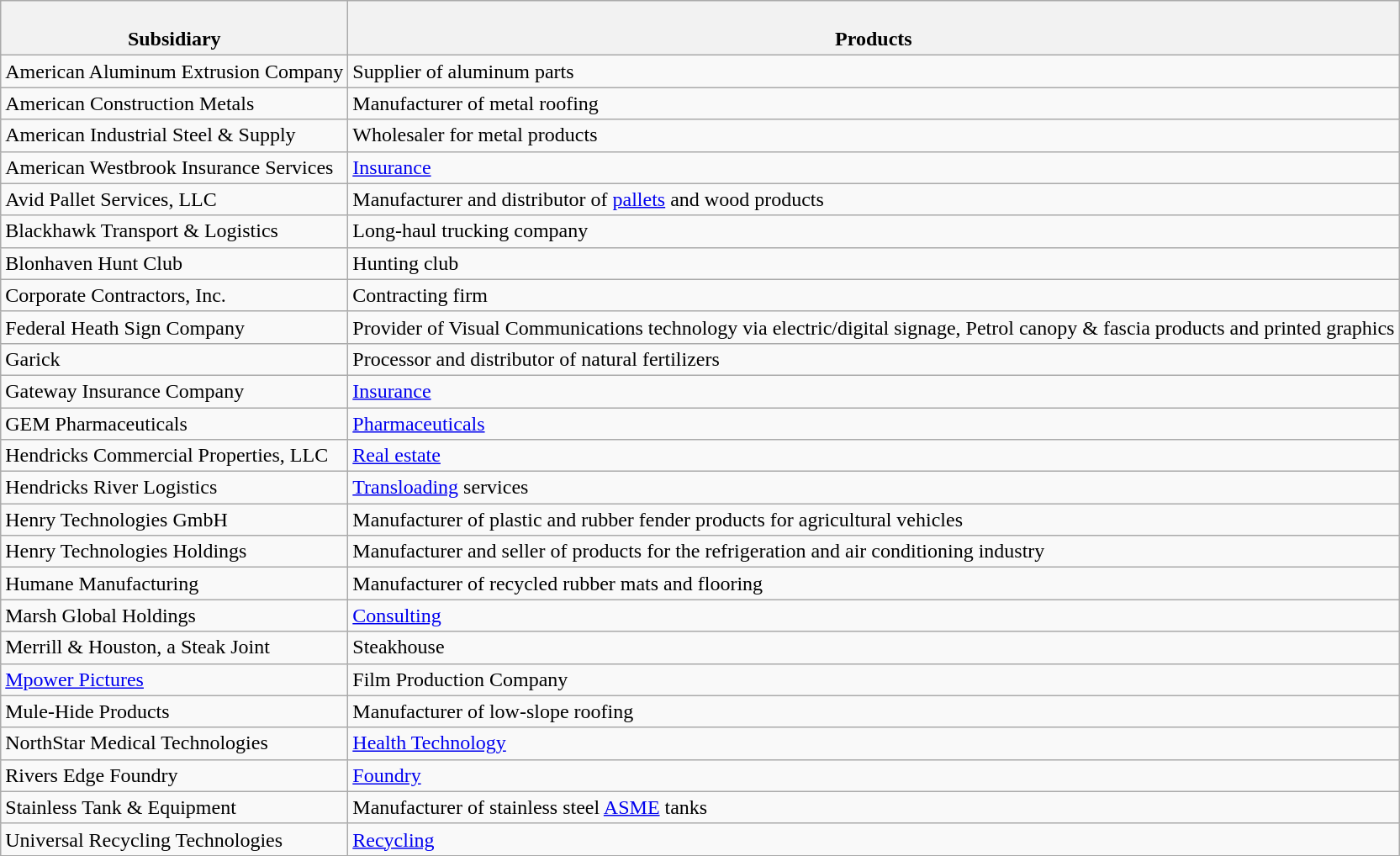<table class="wikitable" border="1">
<tr>
<th><br>Subsidiary</th>
<th><br>Products</th>
</tr>
<tr>
<td>American Aluminum Extrusion Company</td>
<td>Supplier of aluminum parts</td>
</tr>
<tr>
<td>American Construction Metals</td>
<td>Manufacturer of metal roofing</td>
</tr>
<tr>
<td>American Industrial Steel & Supply</td>
<td>Wholesaler for metal products</td>
</tr>
<tr>
<td>American Westbrook Insurance Services</td>
<td><a href='#'>Insurance</a></td>
</tr>
<tr>
<td>Avid Pallet Services, LLC</td>
<td>Manufacturer and distributor of <a href='#'>pallets</a> and wood products</td>
</tr>
<tr>
<td>Blackhawk Transport & Logistics </td>
<td>Long-haul trucking company</td>
</tr>
<tr>
<td>Blonhaven Hunt Club</td>
<td>Hunting club</td>
</tr>
<tr>
<td>Corporate Contractors, Inc.</td>
<td>Contracting firm</td>
</tr>
<tr>
<td>Federal Heath Sign Company</td>
<td>Provider of Visual Communications technology via electric/digital signage, Petrol canopy & fascia products and printed graphics</td>
</tr>
<tr>
<td>Garick</td>
<td>Processor and distributor of natural fertilizers</td>
</tr>
<tr>
<td>Gateway Insurance Company</td>
<td><a href='#'>Insurance</a></td>
</tr>
<tr>
<td>GEM Pharmaceuticals</td>
<td><a href='#'>Pharmaceuticals</a></td>
</tr>
<tr>
<td>Hendricks Commercial Properties, LLC</td>
<td><a href='#'>Real estate</a></td>
</tr>
<tr>
<td>Hendricks River Logistics</td>
<td><a href='#'>Transloading</a> services</td>
</tr>
<tr>
<td>Henry Technologies GmbH</td>
<td>Manufacturer of plastic and rubber fender products for agricultural vehicles</td>
</tr>
<tr>
<td>Henry Technologies Holdings</td>
<td>Manufacturer and seller of products for the refrigeration and air conditioning industry</td>
</tr>
<tr>
<td>Humane Manufacturing</td>
<td>Manufacturer of recycled rubber mats and flooring</td>
</tr>
<tr>
<td>Marsh Global Holdings</td>
<td><a href='#'>Consulting</a></td>
</tr>
<tr>
<td>Merrill & Houston, a Steak Joint</td>
<td>Steakhouse</td>
</tr>
<tr>
<td><a href='#'>Mpower Pictures</a></td>
<td>Film Production Company</td>
</tr>
<tr>
<td>Mule-Hide Products</td>
<td>Manufacturer of low-slope roofing</td>
</tr>
<tr>
<td>NorthStar Medical Technologies</td>
<td><a href='#'>Health Technology</a></td>
</tr>
<tr>
<td>Rivers Edge Foundry</td>
<td><a href='#'>Foundry</a></td>
</tr>
<tr>
<td>Stainless Tank & Equipment</td>
<td>Manufacturer of stainless steel <a href='#'>ASME</a> tanks</td>
</tr>
<tr>
<td>Universal Recycling Technologies</td>
<td><a href='#'>Recycling</a></td>
</tr>
</table>
